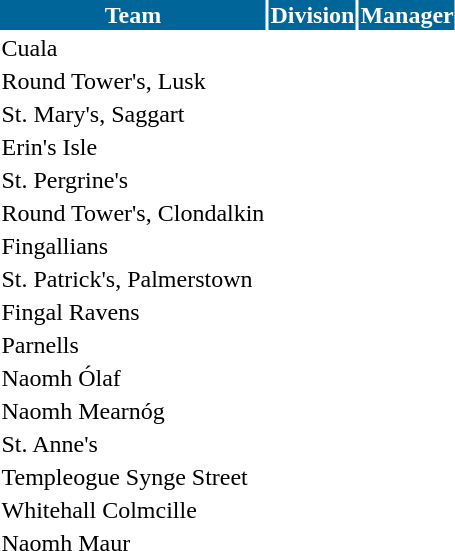<table cellpadding="1" 1px #aaa 90%;">
<tr style="background:#069; color:white;">
<th rowspan="1">Team</th>
<th rowspan="1">Division</th>
<th rowspan="1">Manager</th>
</tr>
<tr>
<td>Cuala</td>
<td></td>
<td></td>
</tr>
<tr>
<td>Round Tower's, Lusk</td>
<td></td>
<td></td>
</tr>
<tr>
<td>St. Mary's, Saggart</td>
<td></td>
<td></td>
</tr>
<tr>
<td>Erin's Isle</td>
<td></td>
<td></td>
</tr>
<tr>
<td>St. Pergrine's</td>
<td></td>
<td></td>
</tr>
<tr>
<td>Round Tower's, Clondalkin</td>
<td></td>
<td></td>
</tr>
<tr>
<td>Fingallians</td>
<td></td>
<td></td>
</tr>
<tr>
<td>St. Patrick's, Palmerstown</td>
<td></td>
<td></td>
</tr>
<tr>
<td>Fingal Ravens</td>
<td></td>
<td></td>
</tr>
<tr>
<td>Parnells</td>
<td></td>
<td></td>
</tr>
<tr>
<td>Naomh Ólaf</td>
<td></td>
<td></td>
</tr>
<tr>
<td>Naomh Mearnóg</td>
<td></td>
<td></td>
</tr>
<tr>
<td>St. Anne's</td>
<td></td>
<td></td>
</tr>
<tr>
<td>Templeogue Synge Street</td>
<td></td>
<td></td>
</tr>
<tr>
<td>Whitehall Colmcille</td>
<td></td>
<td></td>
</tr>
<tr>
<td>Naomh Maur</td>
<td></td>
<td></td>
</tr>
</table>
